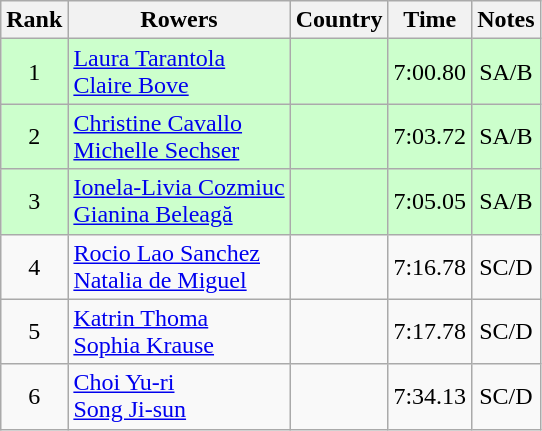<table class="wikitable" style="text-align:center">
<tr>
<th>Rank</th>
<th>Rowers</th>
<th>Country</th>
<th>Time</th>
<th>Notes</th>
</tr>
<tr bgcolor=ccffcc>
<td>1</td>
<td align="left"><a href='#'>Laura Tarantola</a><br><a href='#'>Claire Bove</a></td>
<td align="left"></td>
<td>7:00.80</td>
<td>SA/B</td>
</tr>
<tr bgcolor=ccffcc>
<td>2</td>
<td align="left"><a href='#'>Christine Cavallo</a><br><a href='#'>Michelle Sechser</a></td>
<td align="left"></td>
<td>7:03.72</td>
<td>SA/B</td>
</tr>
<tr bgcolor=ccffcc>
<td>3</td>
<td align="left"><a href='#'>Ionela-Livia Cozmiuc</a><br><a href='#'>Gianina Beleagă</a></td>
<td align="left"></td>
<td>7:05.05</td>
<td>SA/B</td>
</tr>
<tr>
<td>4</td>
<td align="left"><a href='#'>Rocio Lao Sanchez</a><br><a href='#'>Natalia de Miguel</a></td>
<td align="left"></td>
<td>7:16.78</td>
<td>SC/D</td>
</tr>
<tr>
<td>5</td>
<td align="left"><a href='#'>Katrin Thoma</a><br><a href='#'>Sophia Krause</a></td>
<td align="left"></td>
<td>7:17.78</td>
<td>SC/D</td>
</tr>
<tr>
<td>6</td>
<td align="left"><a href='#'>Choi Yu-ri</a><br><a href='#'>Song Ji-sun</a></td>
<td align="left"></td>
<td>7:34.13</td>
<td>SC/D</td>
</tr>
</table>
